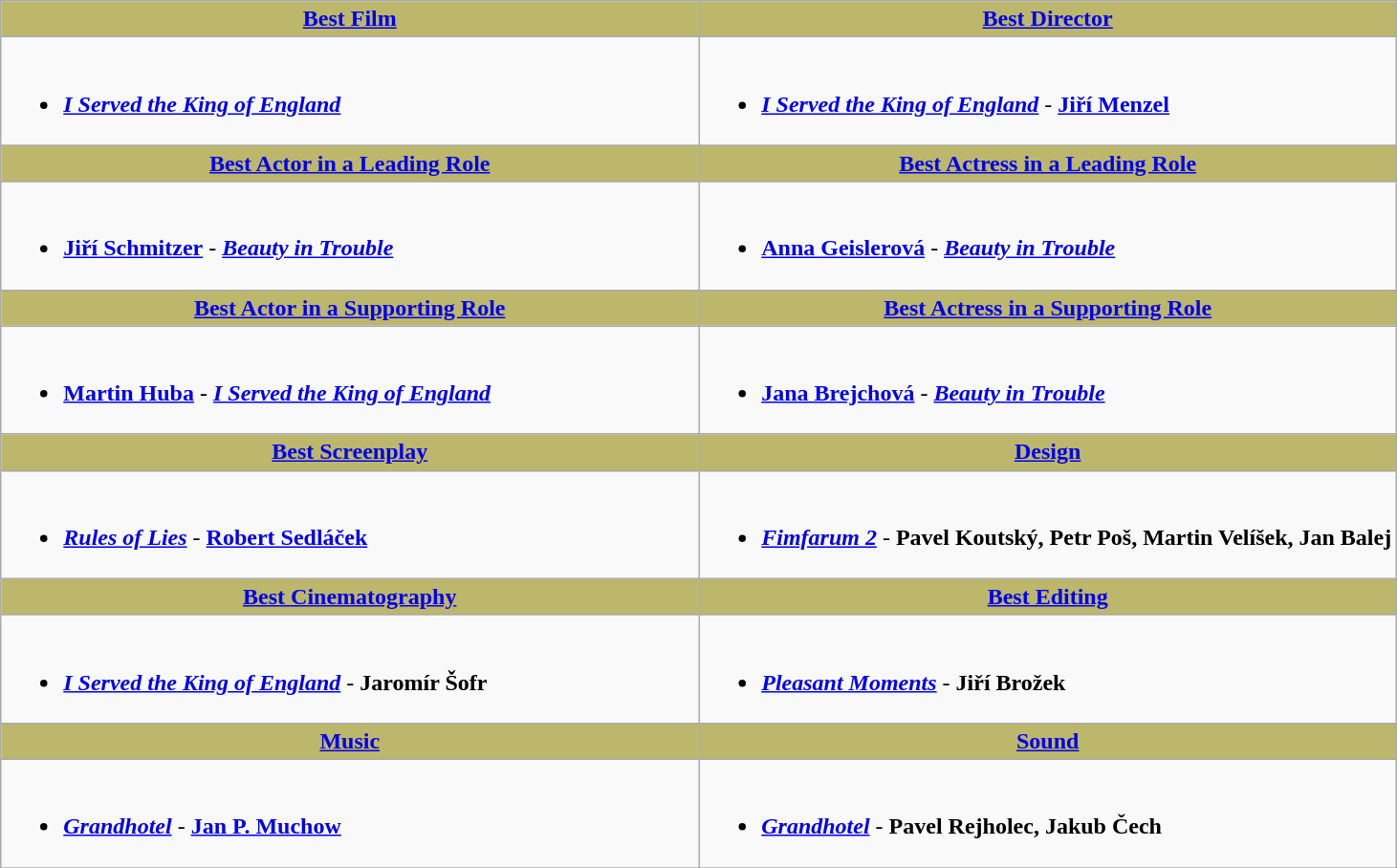<table class=wikitable>
<tr>
<th style="background:#BDB76B; width: 50%"><a href='#'>Best Film</a></th>
<th style="background:#BDB76B; width: 50%"><a href='#'>Best Director</a></th>
</tr>
<tr>
<td valign="top"><br><ul><li><strong><em><a href='#'>I Served the King of England</a></em></strong></li></ul></td>
<td valign="top"><br><ul><li><strong><em><a href='#'>I Served the King of England</a></em></strong> - <strong><a href='#'>Jiří Menzel</a></strong></li></ul></td>
</tr>
<tr>
<th style="background:#BDB76B;"><a href='#'>Best Actor in a Leading Role</a></th>
<th style="background:#BDB76B;"><a href='#'>Best Actress in a Leading Role</a></th>
</tr>
<tr>
<td valign="top"><br><ul><li><strong><a href='#'>Jiří Schmitzer</a></strong> - <strong><em><a href='#'>Beauty in Trouble</a></em></strong></li></ul></td>
<td valign="top"><br><ul><li><strong><a href='#'>Anna Geislerová</a></strong> - <strong><em><a href='#'>Beauty in Trouble</a></em></strong></li></ul></td>
</tr>
<tr>
<th style="background:#BDB76B;"><a href='#'>Best Actor in a Supporting Role</a></th>
<th style="background:#BDB76B;"><a href='#'>Best Actress in a Supporting Role</a></th>
</tr>
<tr>
<td valign="top"><br><ul><li><strong><a href='#'>Martin Huba</a></strong> - <strong><em><a href='#'>I Served the King of England</a></em></strong></li></ul></td>
<td valign="top"><br><ul><li><strong><a href='#'>Jana Brejchová</a></strong> - <strong><em><a href='#'>Beauty in Trouble</a></em></strong></li></ul></td>
</tr>
<tr>
<th style="background:#BDB76B;"><a href='#'>Best Screenplay</a></th>
<th style="background:#BDB76B;"><a href='#'>Design</a></th>
</tr>
<tr>
<td valign="top"><br><ul><li><strong><em><a href='#'>Rules of Lies</a></em></strong> - <strong><a href='#'>Robert Sedláček</a></strong></li></ul></td>
<td valign="top"><br><ul><li><strong><em><a href='#'>Fimfarum 2</a></em></strong> - <strong>Pavel Koutský, Petr Poš, Martin Velíšek, Jan Balej</strong></li></ul></td>
</tr>
<tr>
<th style="background:#BDB76B;"><a href='#'>Best Cinematography</a></th>
<th style="background:#BDB76B;"><a href='#'>Best Editing</a></th>
</tr>
<tr>
<td valign="top"><br><ul><li><strong><em><a href='#'>I Served the King of England</a></em></strong> - <strong>Jaromír Šofr</strong></li></ul></td>
<td valign="top"><br><ul><li><strong><em><a href='#'>Pleasant Moments</a></em></strong> - <strong>Jiří Brožek</strong></li></ul></td>
</tr>
<tr>
<th style="background:#BDB76B;"><a href='#'>Music</a></th>
<th style="background:#BDB76B;"><a href='#'>Sound</a></th>
</tr>
<tr>
<td valign="top"><br><ul><li><strong><em><a href='#'>Grandhotel</a></em></strong> - <strong><a href='#'>Jan P. Muchow</a></strong></li></ul></td>
<td valign="top"><br><ul><li><strong><em><a href='#'>Grandhotel</a></em></strong> - <strong>Pavel Rejholec, Jakub Čech</strong></li></ul></td>
</tr>
<tr>
</tr>
</table>
